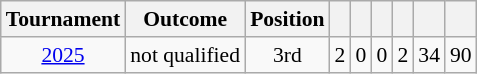<table class="wikitable" style="text-align:center; font-size:90%;">
<tr>
<th>Tournament</th>
<th>Outcome</th>
<th>Position</th>
<th></th>
<th></th>
<th></th>
<th></th>
<th></th>
<th></th>
</tr>
<tr>
<td> <a href='#'>2025</a></td>
<td>not qualified</td>
<td>3rd</td>
<td>2</td>
<td>0</td>
<td>0</td>
<td>2</td>
<td>34</td>
<td>90</td>
</tr>
</table>
